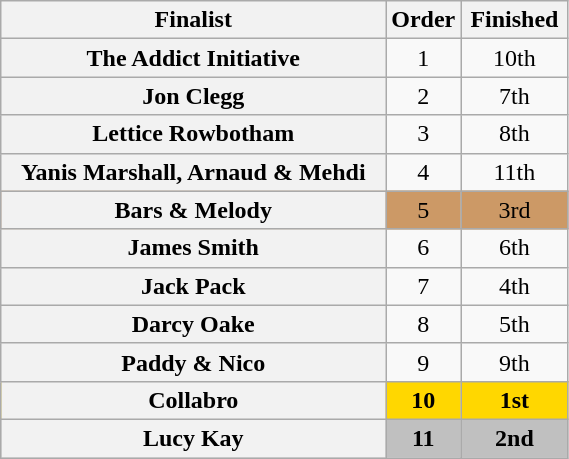<table class="wikitable sortable plainrowheaders" style="text-align:center; width:30%;">
<tr>
<th " class="unsortable style="width:15em;">Finalist</th>
<th style="width:1em;">Order</th>
<th data-sort-type="number">Finished </th>
</tr>
<tr>
<th scope="row">The Addict Initiative</th>
<td>1</td>
<td>10th</td>
</tr>
<tr>
<th scope="row">Jon Clegg</th>
<td>2</td>
<td>7th</td>
</tr>
<tr>
<th scope="row">Lettice Rowbotham</th>
<td>3</td>
<td>8th</td>
</tr>
<tr>
<th scope="row">Yanis Marshall, Arnaud & Mehdi </th>
<td>4</td>
<td>11th</td>
</tr>
<tr bgcolor=#c96>
<th scope="row">Bars & Melody</th>
<td>5</td>
<td>3rd</td>
</tr>
<tr>
<th scope="row">James Smith</th>
<td>6</td>
<td>6th</td>
</tr>
<tr>
<th scope="row">Jack Pack</th>
<td>7</td>
<td>4th</td>
</tr>
<tr>
<th scope="row">Darcy Oake</th>
<td>8</td>
<td>5th</td>
</tr>
<tr>
<th scope="row">Paddy & Nico</th>
<td>9</td>
<td>9th</td>
</tr>
<tr bgcolor=gold>
<th scope="row"><strong>Collabro</strong></th>
<td><strong>10</strong></td>
<td><strong>1st</strong></td>
</tr>
<tr bgcolor=silver>
<th scope="row"><strong>Lucy Kay</strong></th>
<td><strong>11</strong></td>
<td><strong>2nd</strong></td>
</tr>
</table>
